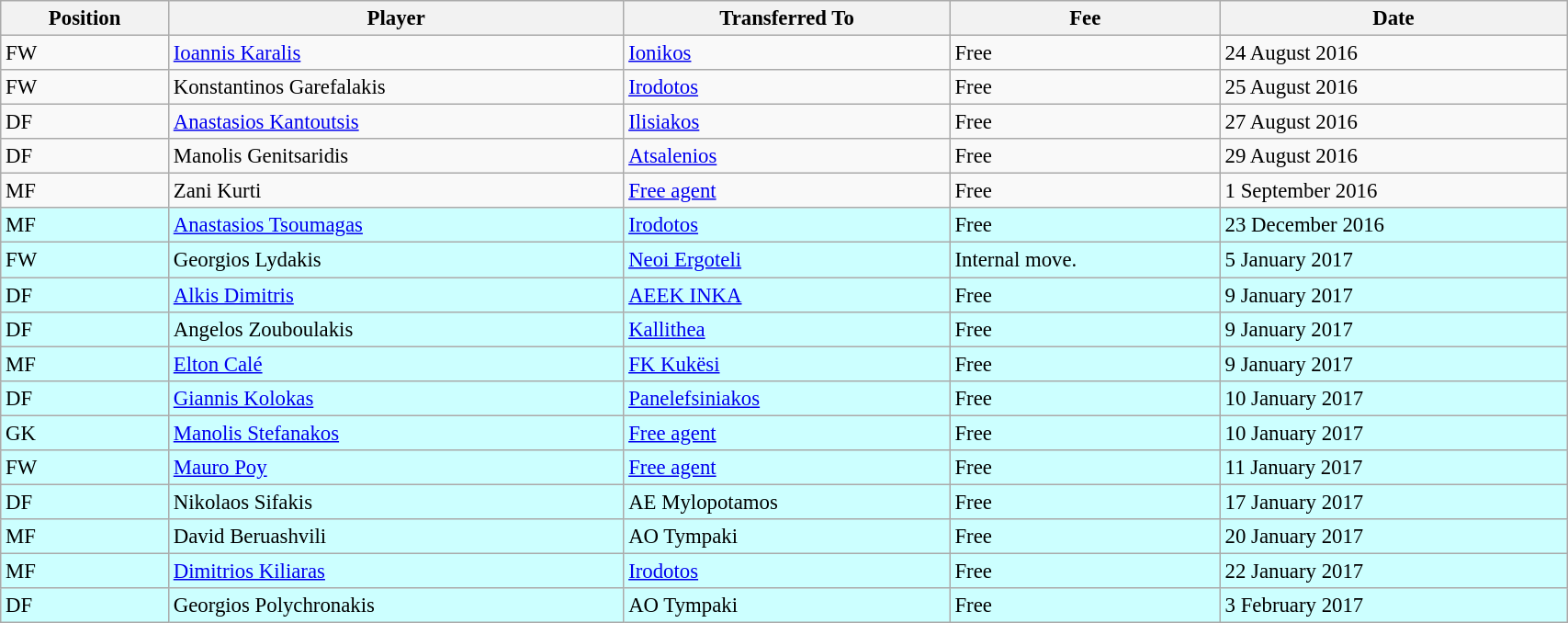<table class="wikitable sortable" style="width:90%; text-align:center; font-size:95%; text-align:left;">
<tr>
<th><strong>Position</strong></th>
<th><strong>Player</strong></th>
<th><strong>Transferred To</strong></th>
<th><strong>Fee</strong></th>
<th><strong>Date</strong></th>
</tr>
<tr>
<td>FW</td>
<td> <a href='#'>Ioannis Karalis</a></td>
<td> <a href='#'>Ionikos</a></td>
<td>Free</td>
<td>24 August 2016</td>
</tr>
<tr>
<td>FW</td>
<td> Konstantinos Garefalakis</td>
<td> <a href='#'>Irodotos</a></td>
<td>Free</td>
<td>25 August 2016</td>
</tr>
<tr>
<td>DF</td>
<td> <a href='#'>Anastasios Kantoutsis</a></td>
<td> <a href='#'>Ilisiakos</a></td>
<td>Free</td>
<td>27 August 2016</td>
</tr>
<tr>
<td>DF</td>
<td> Manolis Genitsaridis</td>
<td> <a href='#'>Atsalenios</a></td>
<td>Free</td>
<td>29 August 2016</td>
</tr>
<tr>
<td>MF</td>
<td> Zani Kurti</td>
<td><a href='#'>Free agent</a></td>
<td>Free</td>
<td>1 September 2016</td>
</tr>
<tr>
<th style="background:#CCFFFF; text-align:left; font-weight: normal;">MF</th>
<th style="background:#CCFFFF; text-align:left; font-weight: normal;"> <a href='#'>Anastasios Tsoumagas</a></th>
<th style="background:#CCFFFF; text-align:left; font-weight: normal;"> <a href='#'>Irodotos</a></th>
<th style="background:#CCFFFF; text-align:left; font-weight: normal;">Free</th>
<th style="background:#CCFFFF; text-align:left; font-weight: normal;">23 December 2016</th>
</tr>
<tr>
<th style="background:#CCFFFF; text-align:left; font-weight: normal;">FW</th>
<th style="background:#CCFFFF; text-align:left; font-weight: normal;"> Georgios Lydakis</th>
<th style="background:#CCFFFF; text-align:left; font-weight: normal;"> <a href='#'>Neoi Ergoteli</a></th>
<th style="background:#CCFFFF; text-align:left; font-weight: normal;">Internal move.</th>
<th style="background:#CCFFFF; text-align:left; font-weight: normal;">5 January 2017</th>
</tr>
<tr>
<th style="background:#CCFFFF; text-align:left; font-weight: normal;">DF</th>
<th style="background:#CCFFFF; text-align:left; font-weight: normal;">  <a href='#'>Alkis Dimitris</a></th>
<th style="background:#CCFFFF; text-align:left; font-weight: normal;"> <a href='#'>AEEK INKA</a></th>
<th style="background:#CCFFFF; text-align:left; font-weight: normal;">Free</th>
<th style="background:#CCFFFF; text-align:left; font-weight: normal;">9 January 2017</th>
</tr>
<tr>
<th style="background:#CCFFFF; text-align:left; font-weight: normal;">DF</th>
<th style="background:#CCFFFF; text-align:left; font-weight: normal;"> Angelos Zouboulakis</th>
<th style="background:#CCFFFF; text-align:left; font-weight: normal;"> <a href='#'>Kallithea</a></th>
<th style="background:#CCFFFF; text-align:left; font-weight: normal;">Free</th>
<th style="background:#CCFFFF; text-align:left; font-weight: normal;">9 January 2017</th>
</tr>
<tr>
<th style="background:#CCFFFF; text-align:left; font-weight: normal;">MF</th>
<th style="background:#CCFFFF; text-align:left; font-weight: normal;"> <a href='#'>Elton Calé</a></th>
<th style="background:#CCFFFF; text-align:left; font-weight: normal;"> <a href='#'>FK Kukësi</a></th>
<th style="background:#CCFFFF; text-align:left; font-weight: normal;">Free</th>
<th style="background:#CCFFFF; text-align:left; font-weight: normal;">9 January 2017</th>
</tr>
<tr>
<th style="background:#CCFFFF; text-align:left; font-weight: normal;">DF</th>
<th style="background:#CCFFFF; text-align:left; font-weight: normal;"> <a href='#'>Giannis Kolokas</a></th>
<th style="background:#CCFFFF; text-align:left; font-weight: normal;"> <a href='#'>Panelefsiniakos</a></th>
<th style="background:#CCFFFF; text-align:left; font-weight: normal;">Free</th>
<th style="background:#CCFFFF; text-align:left; font-weight: normal;">10 January 2017</th>
</tr>
<tr>
<th style="background:#CCFFFF; text-align:left; font-weight: normal;">GK</th>
<th style="background:#CCFFFF; text-align:left; font-weight: normal;"> <a href='#'>Manolis Stefanakos</a></th>
<th style="background:#CCFFFF; text-align:left; font-weight: normal;"><a href='#'>Free agent</a></th>
<th style="background:#CCFFFF; text-align:left; font-weight: normal;">Free</th>
<th style="background:#CCFFFF; text-align:left; font-weight: normal;">10 January 2017</th>
</tr>
<tr>
<th style="background:#CCFFFF; text-align:left; font-weight: normal;">FW</th>
<th style="background:#CCFFFF; text-align:left; font-weight: normal;">  <a href='#'>Mauro Poy</a></th>
<th style="background:#CCFFFF; text-align:left; font-weight: normal;"><a href='#'>Free agent</a></th>
<th style="background:#CCFFFF; text-align:left; font-weight: normal;">Free</th>
<th style="background:#CCFFFF; text-align:left; font-weight: normal;">11 January 2017</th>
</tr>
<tr>
<th style="background:#CCFFFF; text-align:left; font-weight: normal;">DF</th>
<th style="background:#CCFFFF; text-align:left; font-weight: normal;"> Nikolaos Sifakis</th>
<th style="background:#CCFFFF; text-align:left; font-weight: normal;"> AE Mylopotamos</th>
<th style="background:#CCFFFF; text-align:left; font-weight: normal;">Free</th>
<th style="background:#CCFFFF; text-align:left; font-weight: normal;">17 January 2017</th>
</tr>
<tr>
<th style="background:#CCFFFF; text-align:left; font-weight: normal;">MF</th>
<th style="background:#CCFFFF; text-align:left; font-weight: normal;">  David Beruashvili</th>
<th style="background:#CCFFFF; text-align:left; font-weight: normal;"> AO Tympaki</th>
<th style="background:#CCFFFF; text-align:left; font-weight: normal;">Free</th>
<th style="background:#CCFFFF; text-align:left; font-weight: normal;">20 January 2017</th>
</tr>
<tr>
<th style="background:#CCFFFF; text-align:left; font-weight: normal;">MF</th>
<th style="background:#CCFFFF; text-align:left; font-weight: normal;"> <a href='#'>Dimitrios Kiliaras</a></th>
<th style="background:#CCFFFF; text-align:left; font-weight: normal;"> <a href='#'>Irodotos</a></th>
<th style="background:#CCFFFF; text-align:left; font-weight: normal;">Free</th>
<th style="background:#CCFFFF; text-align:left; font-weight: normal;">22 January 2017</th>
</tr>
<tr>
<th style="background:#CCFFFF; text-align:left; font-weight: normal;">DF</th>
<th style="background:#CCFFFF; text-align:left; font-weight: normal;"> Georgios Polychronakis</th>
<th style="background:#CCFFFF; text-align:left; font-weight: normal;"> AO Tympaki</th>
<th style="background:#CCFFFF; text-align:left; font-weight: normal;">Free</th>
<th style="background:#CCFFFF; text-align:left; font-weight: normal;">3 February 2017</th>
</tr>
</table>
